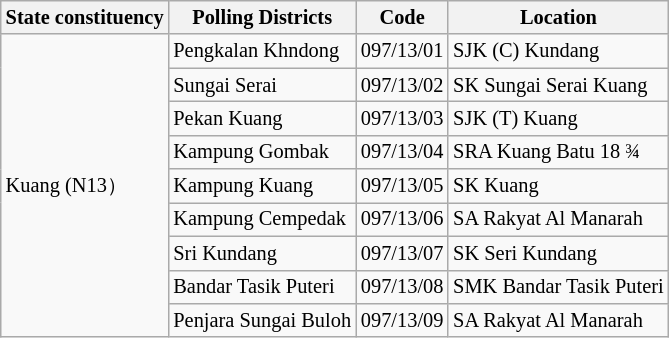<table class="wikitable sortable mw-collapsible" style="white-space:nowrap;font-size:85%">
<tr>
<th>State constituency</th>
<th>Polling Districts</th>
<th>Code</th>
<th>Location</th>
</tr>
<tr>
<td rowspan="9">Kuang (N13）</td>
<td>Pengkalan Khndong</td>
<td>097/13/01</td>
<td>SJK (C) Kundang</td>
</tr>
<tr>
<td>Sungai Serai</td>
<td>097/13/02</td>
<td>SK Sungai Serai Kuang</td>
</tr>
<tr>
<td>Pekan Kuang</td>
<td>097/13/03</td>
<td>SJK (T) Kuang</td>
</tr>
<tr>
<td>Kampung Gombak</td>
<td>097/13/04</td>
<td>SRA Kuang Batu 18 ¾</td>
</tr>
<tr>
<td>Kampung Kuang</td>
<td>097/13/05</td>
<td>SK Kuang</td>
</tr>
<tr>
<td>Kampung Cempedak</td>
<td>097/13/06</td>
<td>SA Rakyat Al Manarah</td>
</tr>
<tr>
<td>Sri Kundang</td>
<td>097/13/07</td>
<td>SK Seri Kundang</td>
</tr>
<tr>
<td>Bandar Tasik Puteri</td>
<td>097/13/08</td>
<td>SMK Bandar Tasik Puteri</td>
</tr>
<tr>
<td>Penjara Sungai Buloh</td>
<td>097/13/09</td>
<td>SA Rakyat Al Manarah</td>
</tr>
</table>
